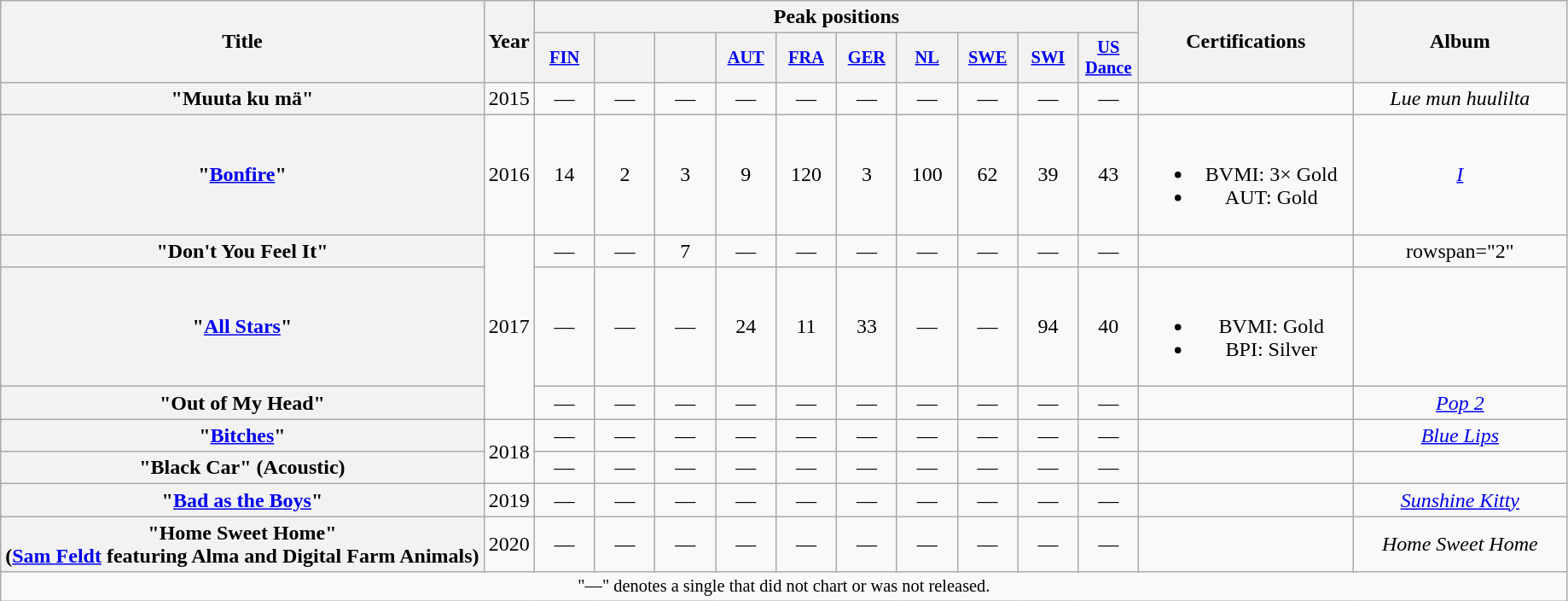<table class="wikitable plainrowheaders" style="text-align:center;">
<tr>
<th scope="col" rowspan="2">Title</th>
<th scope="col" rowspan="2" style="width:1em;">Year</th>
<th scope="col" colspan="10">Peak positions</th>
<th scope="col" rowspan="2" style="width:10em;">Certifications</th>
<th scope="col" rowspan="2" style="width:10em;">Album</th>
</tr>
<tr>
<th scope="col" style="width:3em;font-size:85%;"><a href='#'>FIN</a><br></th>
<th scope="col" style="width:3em;font-size:85%;"><a href='#'></a><br></th>
<th scope="col" style="width:3em;font-size:85%;"><a href='#'></a><br></th>
<th scope="col" style="width:3em;font-size:85%;"><a href='#'>AUT</a><br></th>
<th scope="col" style="width:3em;font-size:85%;"><a href='#'>FRA</a><br></th>
<th scope="col" style="width:3em;font-size:85%;"><a href='#'>GER</a><br></th>
<th scope="col" style="width:3em;font-size:85%;"><a href='#'>NL</a><br></th>
<th scope="col" style="width:3em;font-size:85%;"><a href='#'>SWE</a><br></th>
<th scope="col" style="width:3em;font-size:85%;"><a href='#'>SWI</a><br></th>
<th scope="col" style="width:3em;font-size:85%;"><a href='#'>US<br>Dance</a><br></th>
</tr>
<tr>
<th scope="row">"Muuta ku mä"<br></th>
<td>2015</td>
<td>—</td>
<td>—</td>
<td>—</td>
<td>—</td>
<td>—</td>
<td>—</td>
<td>—</td>
<td>—</td>
<td>—</td>
<td>—</td>
<td></td>
<td><em>Lue mun huulilta</em></td>
</tr>
<tr>
<th scope="row">"<a href='#'>Bonfire</a>"<br></th>
<td>2016</td>
<td>14</td>
<td>2</td>
<td>3</td>
<td>9</td>
<td>120</td>
<td>3</td>
<td>100</td>
<td>62</td>
<td>39</td>
<td>43</td>
<td><br><ul><li>BVMI: 3× Gold</li><li>AUT: Gold</li></ul></td>
<td><em><a href='#'>I</a></em></td>
</tr>
<tr>
<th scope="row">"Don't You Feel It"<br></th>
<td rowspan="3">2017</td>
<td>—</td>
<td>—</td>
<td>7</td>
<td>—</td>
<td>—</td>
<td>—</td>
<td>—</td>
<td>—</td>
<td>—</td>
<td>—</td>
<td></td>
<td>rowspan="2" </td>
</tr>
<tr>
<th scope="row">"<a href='#'>All Stars</a>"<br></th>
<td>—</td>
<td>—</td>
<td>—</td>
<td>24</td>
<td>11</td>
<td>33</td>
<td>—</td>
<td>—</td>
<td>94</td>
<td>40</td>
<td><br><ul><li>BVMI: Gold</li><li>BPI: Silver</li></ul></td>
</tr>
<tr>
<th scope="row">"Out of My Head"<br></th>
<td>—</td>
<td>—</td>
<td>—</td>
<td>—</td>
<td>—</td>
<td>—</td>
<td>—</td>
<td>—</td>
<td>—</td>
<td>—</td>
<td></td>
<td><em><a href='#'>Pop 2</a></em></td>
</tr>
<tr>
<th scope="row">"<a href='#'>Bitches</a>"<br></th>
<td rowspan="2">2018</td>
<td>—</td>
<td>—</td>
<td>—</td>
<td>—</td>
<td>—</td>
<td>—</td>
<td>—</td>
<td>—</td>
<td>—</td>
<td>—</td>
<td></td>
<td><em><a href='#'>Blue Lips</a></em></td>
</tr>
<tr>
<th scope="row">"Black Car" (Acoustic)<br></th>
<td>—</td>
<td>—</td>
<td>—</td>
<td>—</td>
<td>—</td>
<td>—</td>
<td>—</td>
<td>—</td>
<td>—</td>
<td>—</td>
<td></td>
<td></td>
</tr>
<tr>
<th scope="row">"<a href='#'>Bad as the Boys</a>"<br></th>
<td>2019</td>
<td>—</td>
<td>—</td>
<td>—</td>
<td>—</td>
<td>—</td>
<td>—</td>
<td>—</td>
<td>—</td>
<td>—</td>
<td>—</td>
<td></td>
<td><em><a href='#'>Sunshine Kitty</a></em></td>
</tr>
<tr>
<th scope="row">"Home Sweet Home" <br><span>(<a href='#'>Sam Feldt</a> featuring Alma and Digital Farm Animals)</span></th>
<td>2020</td>
<td>—</td>
<td>—</td>
<td>—</td>
<td>—</td>
<td>—</td>
<td>—</td>
<td>—</td>
<td>—</td>
<td>—</td>
<td>—</td>
<td></td>
<td><em>Home Sweet Home</em></td>
</tr>
<tr>
<td style="text-align:center; font-size:85%;" colspan="22">"—" denotes a single that did not chart or was not released.</td>
</tr>
</table>
